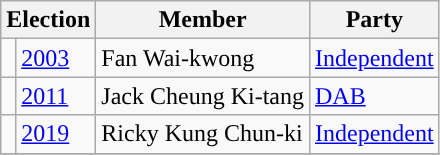<table class="wikitable">
<tr>
<th colspan="2">Election</th>
<th>Member</th>
<th>Party</th>
</tr>
<tr>
<td style="background-color:"></td>
<td><a href='#'>2003</a></td>
<td>Fan Wai-kwong</td>
<td><a href='#'>Independent</a></td>
</tr>
<tr>
<td style="background-color:"></td>
<td><a href='#'>2011</a></td>
<td>Jack Cheung Ki-tang</td>
<td><a href='#'>DAB</a></td>
</tr>
<tr>
<td style="background-color:"></td>
<td><a href='#'>2019</a></td>
<td>Ricky Kung Chun-ki</td>
<td><a href='#'>Independent</a></td>
</tr>
<tr>
</tr>
</table>
